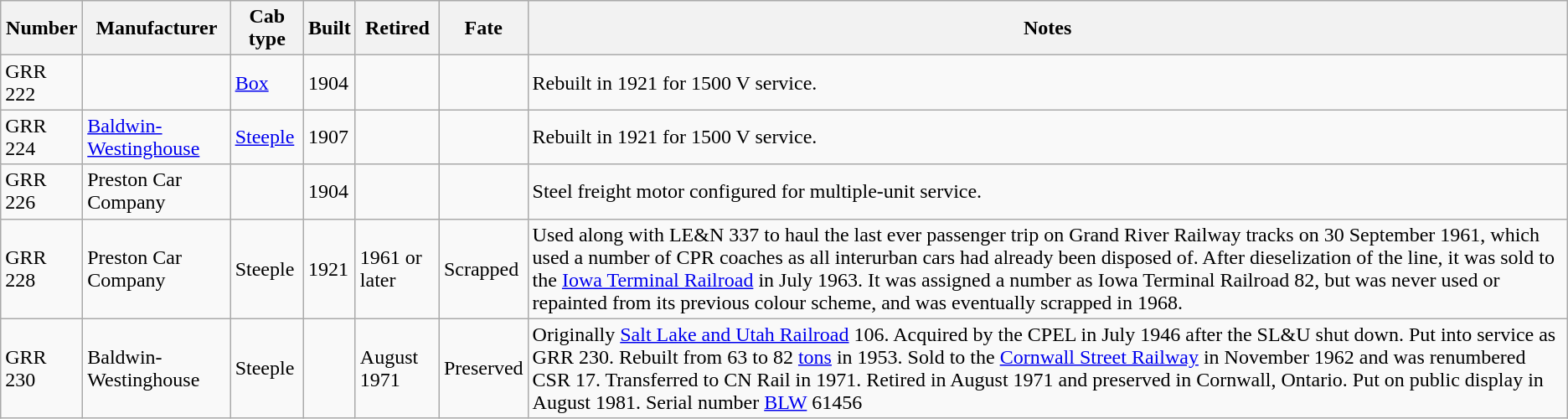<table class="wikitable sortable">
<tr>
<th>Number</th>
<th>Manufacturer</th>
<th>Cab type</th>
<th>Built</th>
<th>Retired</th>
<th>Fate</th>
<th>Notes</th>
</tr>
<tr>
<td>GRR 222</td>
<td></td>
<td><a href='#'>Box</a></td>
<td>1904</td>
<td></td>
<td></td>
<td>Rebuilt in 1921 for 1500 V service.</td>
</tr>
<tr>
<td>GRR 224</td>
<td><a href='#'>Baldwin-Westinghouse</a></td>
<td><a href='#'>Steeple</a></td>
<td>1907</td>
<td></td>
<td></td>
<td>Rebuilt in 1921 for 1500 V service.</td>
</tr>
<tr>
<td>GRR 226</td>
<td>Preston Car Company</td>
<td></td>
<td>1904</td>
<td></td>
<td></td>
<td>Steel freight motor configured for multiple-unit service.</td>
</tr>
<tr>
<td>GRR 228</td>
<td>Preston Car Company</td>
<td>Steeple</td>
<td>1921</td>
<td>1961 or later</td>
<td>Scrapped</td>
<td>Used along with LE&N 337 to haul the last ever passenger trip on Grand River Railway tracks on 30 September 1961, which used a number of CPR coaches as all interurban cars had already been disposed of. After dieselization of the line, it was sold to the <a href='#'>Iowa Terminal Railroad</a> in July 1963. It was assigned a number as Iowa Terminal Railroad 82, but was never used or repainted from its previous colour scheme, and was eventually scrapped in 1968.</td>
</tr>
<tr>
<td>GRR 230</td>
<td>Baldwin-Westinghouse</td>
<td>Steeple</td>
<td></td>
<td>August 1971</td>
<td>Preserved</td>
<td>Originally <a href='#'>Salt Lake and Utah Railroad</a> 106. Acquired by the CPEL in July 1946 after the SL&U shut down. Put into service as GRR 230. Rebuilt from 63 to 82 <a href='#'>tons</a> in 1953. Sold to the <a href='#'>Cornwall Street Railway</a> in November 1962 and was renumbered CSR 17. Transferred to CN Rail in 1971. Retired in August 1971 and preserved in Cornwall, Ontario. Put on public display in August 1981. Serial number <a href='#'>BLW</a> 61456</td>
</tr>
</table>
